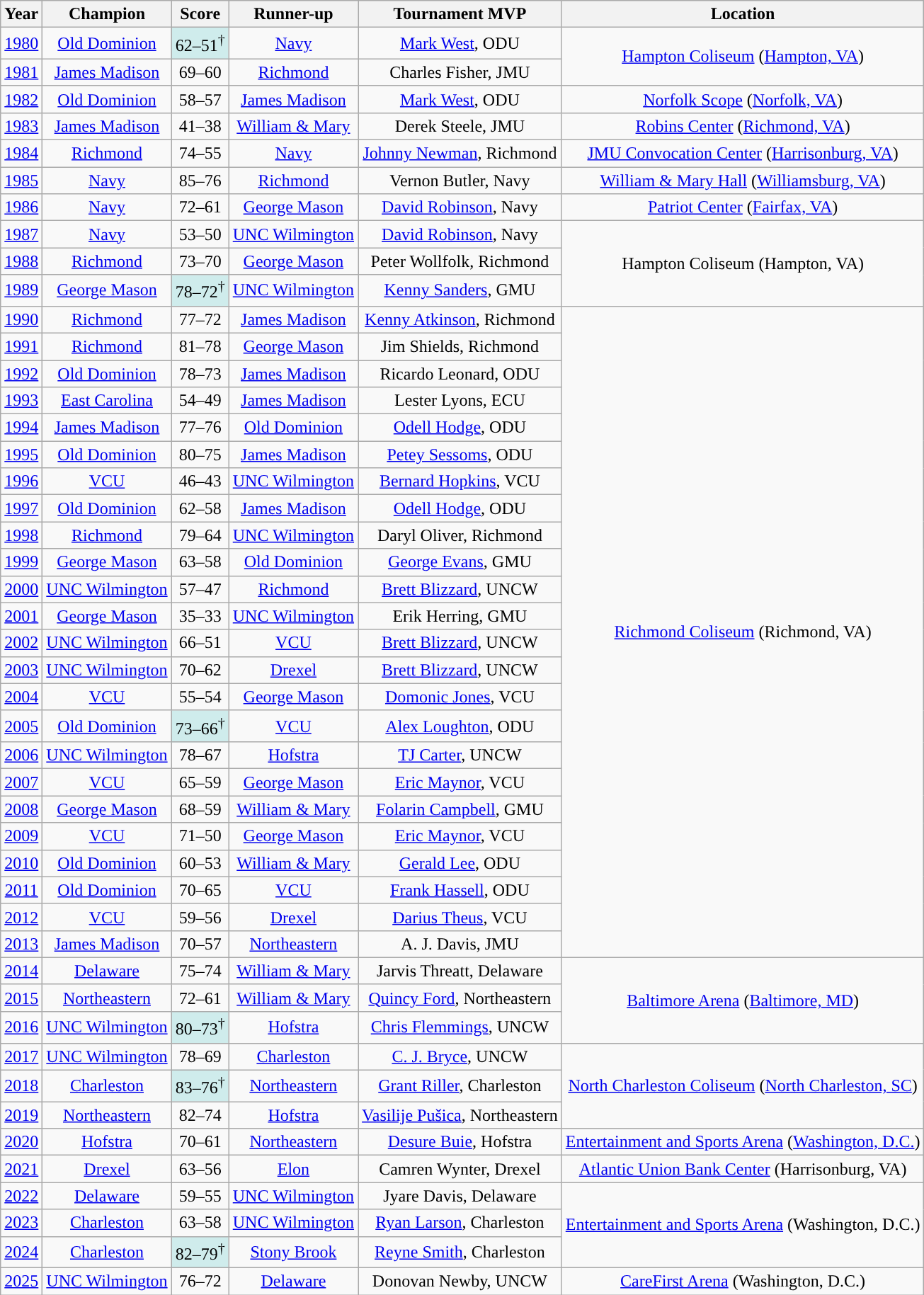<table class="wikitable sortable" style="text-align:center">
<tr>
<th width=px>Year</th>
<th width=px>Champion</th>
<th width=px>Score</th>
<th width=px>Runner-up</th>
<th width=px>Tournament MVP</th>
<th width=px>Location</th>
</tr>
<tr>
<td align=center><a href='#'>1980</a></td>
<td><a href='#'>Old Dominion</a></td>
<td style="background:#cfecec; text-align:center;">62–51<sup>†</sup></td>
<td><a href='#'>Navy</a></td>
<td><a href='#'>Mark West</a>, ODU</td>
<td rowspan=2 align=center><a href='#'>Hampton Coliseum</a> (<a href='#'>Hampton, VA</a>)</td>
</tr>
<tr>
<td align=center><a href='#'>1981</a></td>
<td><a href='#'>James Madison</a></td>
<td align=center>69–60</td>
<td><a href='#'>Richmond</a></td>
<td>Charles Fisher, JMU</td>
</tr>
<tr>
<td align=center><a href='#'>1982</a></td>
<td><a href='#'>Old Dominion</a></td>
<td align=center>58–57</td>
<td><a href='#'>James Madison</a></td>
<td><a href='#'>Mark West</a>, ODU</td>
<td align=center><a href='#'>Norfolk Scope</a> (<a href='#'>Norfolk, VA</a>)</td>
</tr>
<tr>
<td align=center><a href='#'>1983</a></td>
<td><a href='#'>James Madison</a></td>
<td align=center>41–38</td>
<td><a href='#'>William & Mary</a></td>
<td>Derek Steele, JMU</td>
<td align=center><a href='#'>Robins Center</a> (<a href='#'>Richmond, VA</a>)</td>
</tr>
<tr>
<td align=center><a href='#'>1984</a></td>
<td><a href='#'>Richmond</a></td>
<td align=center>74–55</td>
<td><a href='#'>Navy</a></td>
<td><a href='#'>Johnny Newman</a>, Richmond</td>
<td align=center><a href='#'>JMU Convocation Center</a> (<a href='#'>Harrisonburg, VA</a>)</td>
</tr>
<tr>
<td align=center><a href='#'>1985</a></td>
<td><a href='#'>Navy</a></td>
<td align=center>85–76</td>
<td><a href='#'>Richmond</a></td>
<td>Vernon Butler, Navy</td>
<td align=center><a href='#'>William & Mary Hall</a> (<a href='#'>Williamsburg, VA</a>)</td>
</tr>
<tr>
<td align=center><a href='#'>1986</a></td>
<td><a href='#'>Navy</a></td>
<td align=center>72–61</td>
<td><a href='#'>George Mason</a></td>
<td><a href='#'>David Robinson</a>, Navy</td>
<td align=center><a href='#'>Patriot Center</a> (<a href='#'>Fairfax, VA</a>)</td>
</tr>
<tr>
<td align=center><a href='#'>1987</a></td>
<td><a href='#'>Navy</a></td>
<td align=center>53–50</td>
<td><a href='#'>UNC Wilmington</a></td>
<td><a href='#'>David Robinson</a>, Navy</td>
<td rowspan=3 align=center>Hampton Coliseum (Hampton, VA)</td>
</tr>
<tr>
<td align=center><a href='#'>1988</a></td>
<td><a href='#'>Richmond</a></td>
<td align=center>73–70</td>
<td><a href='#'>George Mason</a></td>
<td>Peter Wollfolk, Richmond</td>
</tr>
<tr>
<td align=center><a href='#'>1989</a></td>
<td><a href='#'>George Mason</a></td>
<td style="background:#cfecec; text-align:center;">78–72<sup>†</sup></td>
<td><a href='#'>UNC Wilmington</a></td>
<td><a href='#'>Kenny Sanders</a>, GMU</td>
</tr>
<tr>
<td align=center><a href='#'>1990</a></td>
<td><a href='#'>Richmond</a></td>
<td align=center>77–72</td>
<td><a href='#'>James Madison</a></td>
<td><a href='#'>Kenny Atkinson</a>, Richmond</td>
<td rowspan=24 align=center><a href='#'>Richmond Coliseum</a> (Richmond, VA)</td>
</tr>
<tr>
<td align=center><a href='#'>1991</a></td>
<td><a href='#'>Richmond</a></td>
<td align=center>81–78</td>
<td><a href='#'>George Mason</a></td>
<td>Jim Shields, Richmond</td>
</tr>
<tr>
<td align=center><a href='#'>1992</a></td>
<td><a href='#'>Old Dominion</a></td>
<td align=center>78–73</td>
<td><a href='#'>James Madison</a></td>
<td>Ricardo Leonard, ODU</td>
</tr>
<tr>
<td align=center><a href='#'>1993</a></td>
<td><a href='#'>East Carolina</a></td>
<td align=center>54–49</td>
<td><a href='#'>James Madison</a></td>
<td>Lester Lyons, ECU</td>
</tr>
<tr>
<td align=center><a href='#'>1994</a></td>
<td><a href='#'>James Madison</a></td>
<td align=center>77–76</td>
<td><a href='#'>Old Dominion</a></td>
<td><a href='#'>Odell Hodge</a>, ODU</td>
</tr>
<tr>
<td align=center><a href='#'>1995</a></td>
<td><a href='#'>Old Dominion</a></td>
<td align=center>80–75</td>
<td><a href='#'>James Madison</a></td>
<td><a href='#'>Petey Sessoms</a>, ODU</td>
</tr>
<tr>
<td align=center><a href='#'>1996</a></td>
<td><a href='#'>VCU</a></td>
<td align=center>46–43</td>
<td><a href='#'>UNC Wilmington</a></td>
<td><a href='#'>Bernard Hopkins</a>, VCU</td>
</tr>
<tr>
<td align=center><a href='#'>1997</a></td>
<td><a href='#'>Old Dominion</a></td>
<td align=center>62–58</td>
<td><a href='#'>James Madison</a></td>
<td><a href='#'>Odell Hodge</a>, ODU</td>
</tr>
<tr>
<td align=center><a href='#'>1998</a></td>
<td><a href='#'>Richmond</a></td>
<td align=center>79–64</td>
<td><a href='#'>UNC Wilmington</a></td>
<td>Daryl Oliver, Richmond</td>
</tr>
<tr>
<td align=center><a href='#'>1999</a></td>
<td><a href='#'>George Mason</a></td>
<td align=center>63–58</td>
<td><a href='#'>Old Dominion</a></td>
<td><a href='#'>George Evans</a>, GMU</td>
</tr>
<tr>
<td align=center><a href='#'>2000</a></td>
<td><a href='#'>UNC Wilmington</a></td>
<td align=center>57–47</td>
<td><a href='#'>Richmond</a></td>
<td><a href='#'>Brett Blizzard</a>, UNCW</td>
</tr>
<tr>
<td align=center><a href='#'>2001</a></td>
<td><a href='#'>George Mason</a></td>
<td align=center>35–33</td>
<td><a href='#'>UNC Wilmington</a></td>
<td>Erik Herring, GMU</td>
</tr>
<tr>
<td align=center><a href='#'>2002</a></td>
<td><a href='#'>UNC Wilmington</a></td>
<td align=center>66–51</td>
<td><a href='#'>VCU</a></td>
<td><a href='#'>Brett Blizzard</a>, UNCW</td>
</tr>
<tr>
<td align=center><a href='#'>2003</a></td>
<td><a href='#'>UNC Wilmington</a></td>
<td align=center>70–62</td>
<td><a href='#'>Drexel</a></td>
<td><a href='#'>Brett Blizzard</a>, UNCW</td>
</tr>
<tr>
<td align=center><a href='#'>2004</a></td>
<td><a href='#'>VCU</a></td>
<td align=center>55–54</td>
<td><a href='#'>George Mason</a></td>
<td><a href='#'>Domonic Jones</a>, VCU</td>
</tr>
<tr>
<td align=center><a href='#'>2005</a></td>
<td><a href='#'>Old Dominion</a></td>
<td style="background:#cfecec; text-align:center;">73–66<sup>†</sup></td>
<td><a href='#'>VCU</a></td>
<td><a href='#'>Alex Loughton</a>, ODU</td>
</tr>
<tr>
<td align=center><a href='#'>2006</a></td>
<td><a href='#'>UNC Wilmington</a></td>
<td align=center>78–67</td>
<td><a href='#'>Hofstra</a></td>
<td><a href='#'>TJ Carter</a>, UNCW</td>
</tr>
<tr>
<td align=center><a href='#'>2007</a></td>
<td><a href='#'>VCU</a></td>
<td align=center>65–59</td>
<td><a href='#'>George Mason</a></td>
<td><a href='#'>Eric Maynor</a>, VCU</td>
</tr>
<tr>
<td align=center><a href='#'>2008</a></td>
<td><a href='#'>George Mason</a></td>
<td align=center>68–59</td>
<td><a href='#'>William & Mary</a></td>
<td><a href='#'>Folarin Campbell</a>, GMU</td>
</tr>
<tr>
<td align=center><a href='#'>2009</a></td>
<td><a href='#'>VCU</a></td>
<td align=center>71–50</td>
<td><a href='#'>George Mason</a></td>
<td><a href='#'>Eric Maynor</a>, VCU</td>
</tr>
<tr>
<td align=center><a href='#'>2010</a></td>
<td><a href='#'>Old Dominion</a></td>
<td align=center>60–53</td>
<td><a href='#'>William & Mary</a></td>
<td><a href='#'>Gerald Lee</a>, ODU</td>
</tr>
<tr>
<td align=center><a href='#'>2011</a></td>
<td><a href='#'>Old Dominion</a></td>
<td align=center>70–65</td>
<td><a href='#'>VCU</a></td>
<td><a href='#'>Frank Hassell</a>, ODU</td>
</tr>
<tr>
<td align=center><a href='#'>2012</a></td>
<td><a href='#'>VCU</a></td>
<td align=center>59–56</td>
<td><a href='#'>Drexel</a></td>
<td><a href='#'>Darius Theus</a>, VCU</td>
</tr>
<tr>
<td align=center><a href='#'>2013</a></td>
<td><a href='#'>James Madison</a></td>
<td align=center>70–57</td>
<td><a href='#'>Northeastern</a></td>
<td>A. J. Davis, JMU</td>
</tr>
<tr>
<td align=center><a href='#'>2014</a></td>
<td><a href='#'>Delaware</a></td>
<td align=center>75–74</td>
<td><a href='#'>William & Mary</a></td>
<td>Jarvis Threatt, Delaware</td>
<td rowspan=3 align=center><a href='#'>Baltimore Arena</a> (<a href='#'>Baltimore, MD</a>)</td>
</tr>
<tr>
<td align=center><a href='#'>2015</a></td>
<td><a href='#'>Northeastern</a></td>
<td align=center>72–61</td>
<td><a href='#'>William & Mary</a></td>
<td><a href='#'>Quincy Ford</a>, Northeastern</td>
</tr>
<tr>
<td align=center><a href='#'>2016</a></td>
<td><a href='#'>UNC Wilmington</a></td>
<td style="background:#cfecec; text-align:center;">80–73<sup>†</sup></td>
<td><a href='#'>Hofstra</a></td>
<td><a href='#'>Chris Flemmings</a>, UNCW</td>
</tr>
<tr>
<td align=center><a href='#'>2017</a></td>
<td><a href='#'>UNC Wilmington</a></td>
<td align=center>78–69</td>
<td><a href='#'>Charleston</a></td>
<td><a href='#'>C. J. Bryce</a>, UNCW</td>
<td rowspan=3 align=center><a href='#'>North Charleston Coliseum</a> (<a href='#'>North Charleston, SC</a>)</td>
</tr>
<tr>
<td align=center><a href='#'>2018</a></td>
<td><a href='#'>Charleston</a></td>
<td style="background:#cfecec; text-align:center;">83–76<sup>†</sup></td>
<td><a href='#'>Northeastern</a></td>
<td><a href='#'>Grant Riller</a>, Charleston</td>
</tr>
<tr>
<td align=center><a href='#'>2019</a></td>
<td><a href='#'>Northeastern</a></td>
<td align=center>82–74</td>
<td><a href='#'>Hofstra</a></td>
<td><a href='#'>Vasilije Pušica</a>, Northeastern</td>
</tr>
<tr>
<td align=center><a href='#'>2020</a></td>
<td><a href='#'>Hofstra</a></td>
<td align=center>70–61</td>
<td><a href='#'>Northeastern</a></td>
<td><a href='#'>Desure Buie</a>, Hofstra</td>
<td align=center><a href='#'>Entertainment and Sports Arena</a> (<a href='#'>Washington, D.C.</a>)</td>
</tr>
<tr>
<td align=center><a href='#'>2021</a></td>
<td><a href='#'>Drexel</a></td>
<td align=center>63–56</td>
<td><a href='#'>Elon</a></td>
<td>Camren Wynter, Drexel</td>
<td align=center><a href='#'>Atlantic Union Bank Center</a> (Harrisonburg, VA)</td>
</tr>
<tr>
<td align=center><a href='#'>2022</a></td>
<td><a href='#'>Delaware</a></td>
<td align=center>59–55</td>
<td><a href='#'>UNC Wilmington</a></td>
<td>Jyare Davis, Delaware</td>
<td rowspan=3 align=center><a href='#'>Entertainment and Sports Arena</a> (Washington, D.C.)</td>
</tr>
<tr>
<td align=center><a href='#'>2023</a></td>
<td><a href='#'>Charleston</a></td>
<td align=center>63–58</td>
<td><a href='#'>UNC Wilmington</a></td>
<td><a href='#'>Ryan Larson</a>, Charleston</td>
</tr>
<tr>
<td align=center><a href='#'>2024</a></td>
<td><a href='#'>Charleston</a></td>
<td style="background:#cfecec; text-align:center;">82–79<sup>†</sup></td>
<td><a href='#'>Stony Brook</a></td>
<td><a href='#'>Reyne Smith</a>, Charleston</td>
</tr>
<tr>
<td align=center><a href='#'>2025</a></td>
<td><a href='#'>UNC Wilmington</a></td>
<td align=center>76–72</td>
<td><a href='#'>Delaware</a></td>
<td>Donovan Newby, UNCW</td>
<td align=center><a href='#'>CareFirst Arena</a> (Washington, D.C.)</td>
</tr>
</table>
